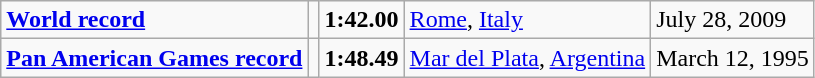<table class="wikitable">
<tr>
<td><strong><a href='#'>World record</a></strong></td>
<td></td>
<td><strong>1:42.00</strong></td>
<td><a href='#'>Rome</a>, <a href='#'>Italy</a></td>
<td>July 28, 2009</td>
</tr>
<tr>
<td><strong><a href='#'>Pan American Games record</a></strong></td>
<td></td>
<td><strong>1:48.49</strong></td>
<td><a href='#'>Mar del Plata</a>, <a href='#'>Argentina</a></td>
<td>March 12, 1995</td>
</tr>
</table>
